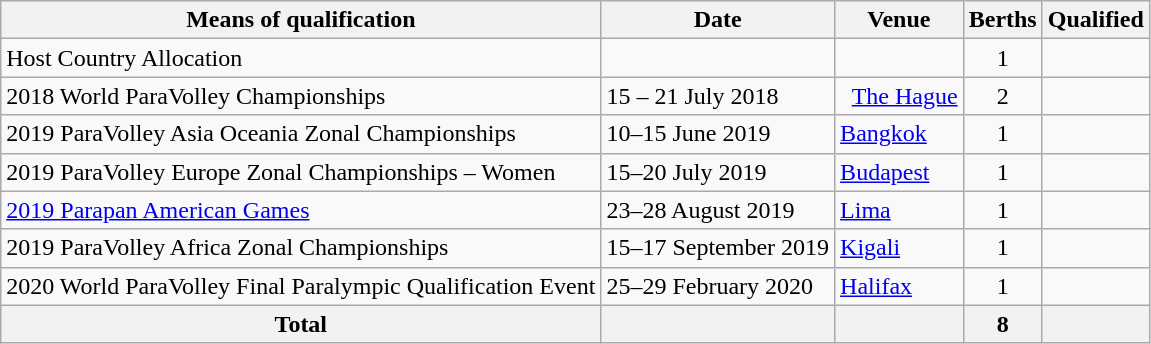<table class="wikitable">
<tr>
<th>Means of qualification</th>
<th>Date</th>
<th>Venue</th>
<th>Berths</th>
<th>Qualified</th>
</tr>
<tr>
<td>Host Country Allocation</td>
<td></td>
<td></td>
<td align="center">1</td>
<td></td>
</tr>
<tr>
<td>2018 World ParaVolley Championships</td>
<td>15 – 21 July 2018</td>
<td>  <a href='#'>The Hague</a></td>
<td align="center">2</td>
<td><br></td>
</tr>
<tr>
<td>2019 ParaVolley Asia Oceania Zonal Championships</td>
<td>10–15 June 2019</td>
<td> <a href='#'>Bangkok</a></td>
<td align="center">1</td>
<td></td>
</tr>
<tr>
<td>2019 ParaVolley Europe Zonal Championships – Women</td>
<td>15–20 July 2019</td>
<td> <a href='#'>Budapest</a></td>
<td align="center">1</td>
<td></td>
</tr>
<tr>
<td><a href='#'>2019 Parapan American Games</a></td>
<td>23–28 August 2019</td>
<td> <a href='#'>Lima</a></td>
<td align="center">1</td>
<td></td>
</tr>
<tr>
<td>2019 ParaVolley Africa Zonal Championships</td>
<td>15–17 September 2019</td>
<td> <a href='#'>Kigali</a></td>
<td align="center">1</td>
<td></td>
</tr>
<tr>
<td>2020 World ParaVolley Final Paralympic Qualification Event</td>
<td>25–29 February 2020</td>
<td> <a href='#'>Halifax</a></td>
<td align="center">1</td>
<td></td>
</tr>
<tr>
<th>Total</th>
<th></th>
<th></th>
<th align="center">8</th>
<th></th>
</tr>
</table>
